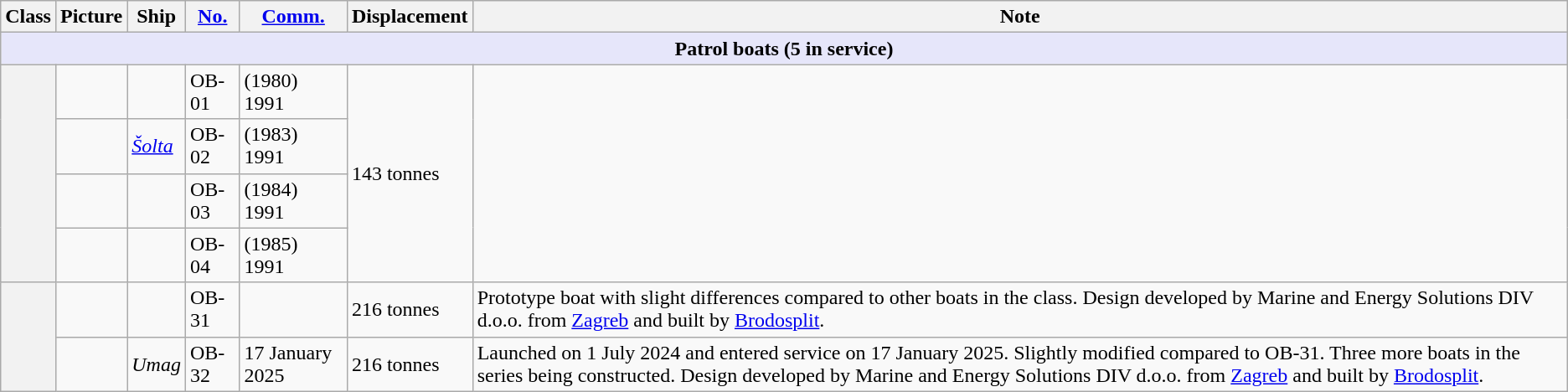<table class="wikitable">
<tr>
<th width:15%;">Class</th>
<th width: 9%;">Picture</th>
<th width: 5%;">Ship</th>
<th width: 5%;"><a href='#'>No.</a></th>
<th width:19%;"><a href='#'>Comm.</a></th>
<th width:10%;">Displacement</th>
<th width:20%;">Note</th>
</tr>
<tr>
<th colspan="7" style="background: lavender;">Patrol boats (5 in service)</th>
</tr>
<tr>
<th rowspan=4></th>
<td></td>
<td></td>
<td>OB-01</td>
<td>(1980)<br>1991</td>
<td rowspan=4>143 tonnes</td>
<td rowspan=4></td>
</tr>
<tr>
<td></td>
<td><a href='#'><em>Šolta</em></a></td>
<td>OB-02</td>
<td>(1983)<br>1991</td>
</tr>
<tr>
<td></td>
<td></td>
<td>OB-03</td>
<td>(1984)<br>1991</td>
</tr>
<tr>
<td></td>
<td></td>
<td>OB-04</td>
<td>(1985)<br>1991</td>
</tr>
<tr>
<th rowspan=2></th>
<td></td>
<td></td>
<td>OB-31</td>
<td></td>
<td>216 tonnes</td>
<td>Prototype boat with slight differences compared to other boats in the class. Design developed by Marine and Energy Solutions DIV d.o.o. from <a href='#'>Zagreb</a> and built by <a href='#'>Brodosplit</a>.</td>
</tr>
<tr>
<td></td>
<td><em>Umag</em></td>
<td>OB-32</td>
<td>17 January 2025</td>
<td>216 tonnes</td>
<td>Launched on 1 July 2024 and entered service on 17 January 2025. Slightly modified compared to OB-31. Three more boats in the series being constructed.  Design developed by Marine and Energy Solutions DIV d.o.o. from <a href='#'>Zagreb</a> and built by <a href='#'>Brodosplit</a>.</td>
</tr>
</table>
